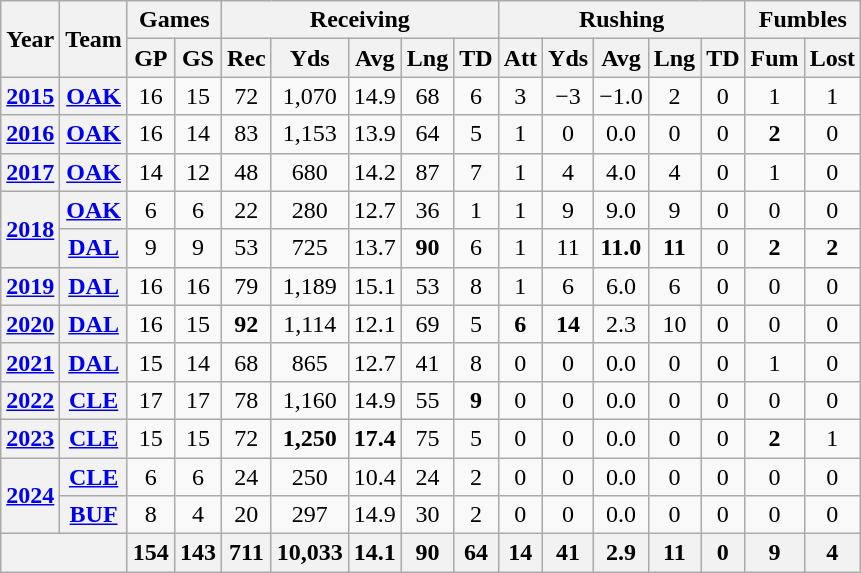<table class= "wikitable" style="text-align:center;">
<tr>
<th rowspan="2">Year</th>
<th rowspan="2">Team</th>
<th colspan="2">Games</th>
<th colspan="5">Receiving</th>
<th colspan="5">Rushing</th>
<th colspan="2">Fumbles</th>
</tr>
<tr>
<th>GP</th>
<th>GS</th>
<th>Rec</th>
<th>Yds</th>
<th>Avg</th>
<th>Lng</th>
<th>TD</th>
<th>Att</th>
<th>Yds</th>
<th>Avg</th>
<th>Lng</th>
<th>TD</th>
<th>Fum</th>
<th>Lost</th>
</tr>
<tr>
<th><a href='#'>2015</a></th>
<th><a href='#'>OAK</a></th>
<td>16</td>
<td>15</td>
<td>72</td>
<td>1,070</td>
<td>14.9</td>
<td>68</td>
<td>6</td>
<td>3</td>
<td>−3</td>
<td>−1.0</td>
<td>2</td>
<td>0</td>
<td>1</td>
<td>1</td>
</tr>
<tr>
<th><a href='#'>2016</a></th>
<th><a href='#'>OAK</a></th>
<td>16</td>
<td>14</td>
<td>83</td>
<td>1,153</td>
<td>13.9</td>
<td>64</td>
<td>5</td>
<td>1</td>
<td>0</td>
<td>0.0</td>
<td>0</td>
<td>0</td>
<td><strong>2</strong></td>
<td>0</td>
</tr>
<tr>
<th><a href='#'>2017</a></th>
<th><a href='#'>OAK</a></th>
<td>14</td>
<td>12</td>
<td>48</td>
<td>680</td>
<td>14.2</td>
<td>87</td>
<td>7</td>
<td>1</td>
<td>4</td>
<td>4.0</td>
<td>4</td>
<td>0</td>
<td>1</td>
<td>0</td>
</tr>
<tr>
<th rowspan="2"><a href='#'>2018</a></th>
<th><a href='#'>OAK</a></th>
<td>6</td>
<td>6</td>
<td>22</td>
<td>280</td>
<td>12.7</td>
<td>36</td>
<td>1</td>
<td>1</td>
<td>9</td>
<td>9.0</td>
<td>9</td>
<td>0</td>
<td>0</td>
<td>0</td>
</tr>
<tr>
<th><a href='#'>DAL</a></th>
<td>9</td>
<td>9</td>
<td>53</td>
<td>725</td>
<td>13.7</td>
<td><strong>90</strong></td>
<td>6</td>
<td>1</td>
<td>11</td>
<td><strong>11.0</strong></td>
<td><strong>11</strong></td>
<td>0</td>
<td><strong>2</strong></td>
<td><strong>2</strong></td>
</tr>
<tr>
<th><a href='#'>2019</a></th>
<th><a href='#'>DAL</a></th>
<td>16</td>
<td>16</td>
<td>79</td>
<td>1,189</td>
<td>15.1</td>
<td>53</td>
<td>8</td>
<td>1</td>
<td>6</td>
<td>6.0</td>
<td>6</td>
<td>0</td>
<td>0</td>
<td>0</td>
</tr>
<tr>
<th><a href='#'>2020</a></th>
<th><a href='#'>DAL</a></th>
<td>16</td>
<td>15</td>
<td><strong>92</strong></td>
<td>1,114</td>
<td>12.1</td>
<td>69</td>
<td>5</td>
<td><strong>6</strong></td>
<td><strong>14</strong></td>
<td>2.3</td>
<td>10</td>
<td>0</td>
<td>0</td>
<td>0</td>
</tr>
<tr>
<th><a href='#'>2021</a></th>
<th><a href='#'>DAL</a></th>
<td>15</td>
<td>14</td>
<td>68</td>
<td>865</td>
<td>12.7</td>
<td>41</td>
<td>8</td>
<td>0</td>
<td>0</td>
<td>0.0</td>
<td>0</td>
<td>0</td>
<td>1</td>
<td>0</td>
</tr>
<tr>
<th><a href='#'>2022</a></th>
<th><a href='#'>CLE</a></th>
<td>17</td>
<td>17</td>
<td>78</td>
<td>1,160</td>
<td>14.9</td>
<td>55</td>
<td><strong>9</strong></td>
<td>0</td>
<td>0</td>
<td>0.0</td>
<td>0</td>
<td>0</td>
<td>0</td>
<td>0</td>
</tr>
<tr>
<th><a href='#'>2023</a></th>
<th><a href='#'>CLE</a></th>
<td>15</td>
<td>15</td>
<td>72</td>
<td><strong>1,250</strong></td>
<td><strong>17.4</strong></td>
<td>75</td>
<td>5</td>
<td>0</td>
<td>0</td>
<td>0.0</td>
<td>0</td>
<td>0</td>
<td><strong>2</strong></td>
<td>1</td>
</tr>
<tr>
<th rowspan="2"><a href='#'>2024</a></th>
<th><a href='#'>CLE</a></th>
<td>6</td>
<td>6</td>
<td>24</td>
<td>250</td>
<td>10.4</td>
<td>24</td>
<td>2</td>
<td>0</td>
<td>0</td>
<td>0.0</td>
<td>0</td>
<td>0</td>
<td>0</td>
<td>0</td>
</tr>
<tr>
<th><a href='#'>BUF</a></th>
<td>8</td>
<td>4</td>
<td>20</td>
<td>297</td>
<td>14.9</td>
<td>30</td>
<td>2</td>
<td>0</td>
<td>0</td>
<td>0.0</td>
<td>0</td>
<td>0</td>
<td>0</td>
<td>0</td>
</tr>
<tr>
<th colspan="2"></th>
<th>154</th>
<th>143</th>
<th>711</th>
<th>10,033</th>
<th>14.1</th>
<th>90</th>
<th>64</th>
<th>14</th>
<th>41</th>
<th>2.9</th>
<th>11</th>
<th>0</th>
<th>9</th>
<th>4</th>
</tr>
</table>
